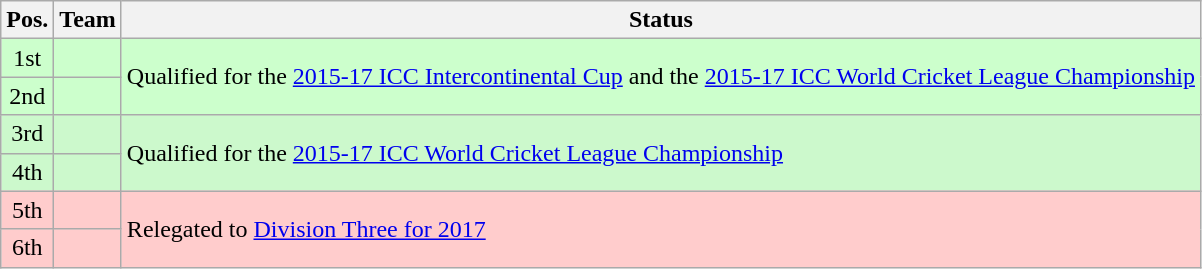<table class="wikitable">
<tr>
<th>Pos.</th>
<th>Team</th>
<th>Status</th>
</tr>
<tr style="background:#cfc">
<td align= "center">1st</td>
<td></td>
<td rowspan=2>Qualified for the <a href='#'>2015-17 ICC Intercontinental Cup</a> and the <a href='#'>2015-17 ICC World Cricket League Championship</a></td>
</tr>
<tr style="background:#cfc">
<td align="center">2nd</td>
<td></td>
</tr>
<tr style="background:#CCF9CC">
<td align="center">3rd</td>
<td></td>
<td rowspan=2>Qualified for the <a href='#'>2015-17 ICC World Cricket League Championship</a></td>
</tr>
<tr style="background:#CCF9CC">
<td align="center">4th</td>
<td></td>
</tr>
<tr style="background:#fcc">
<td align="center">5th</td>
<td></td>
<td rowspan=2>Relegated to <a href='#'>Division Three for 2017</a></td>
</tr>
<tr style="background:#fcc">
<td align="center">6th</td>
<td></td>
</tr>
</table>
